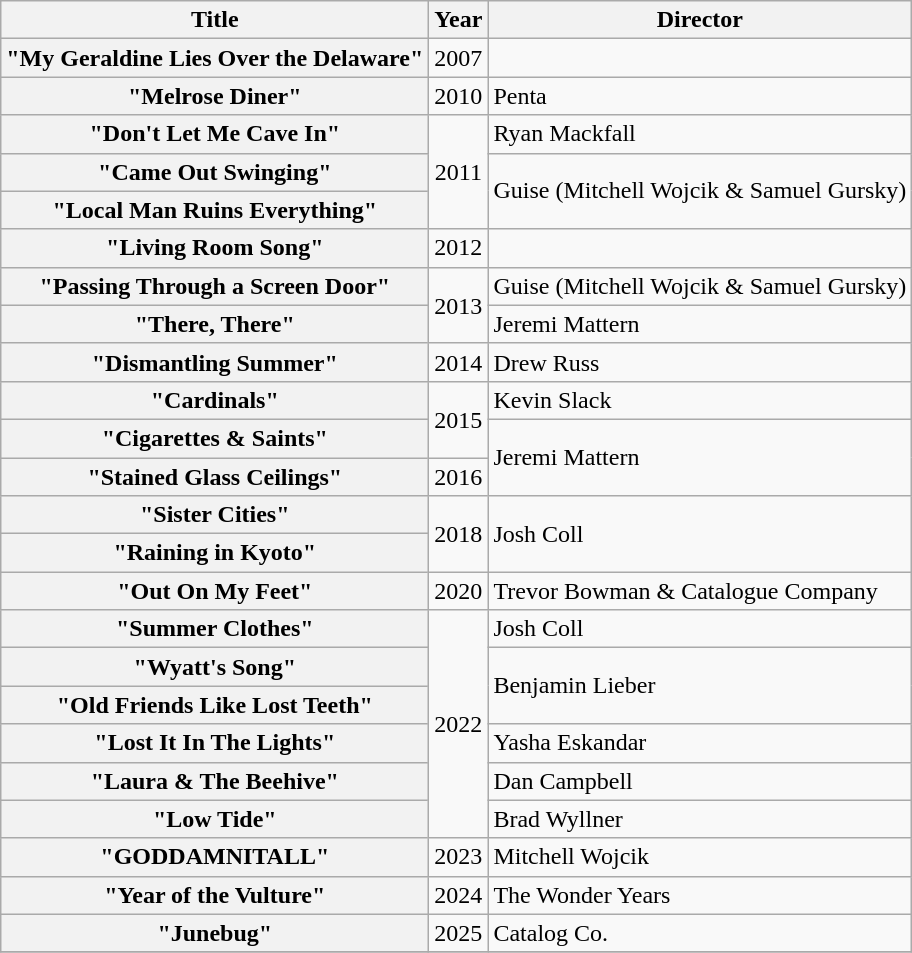<table class="wikitable plainrowheaders" style="text-align:center;">
<tr>
<th scope=col>Title</th>
<th scope=col>Year</th>
<th scope=col>Director</th>
</tr>
<tr>
<th scope="row">"My Geraldine Lies Over the Delaware"</th>
<td>2007</td>
<td style="text-align:left;"></td>
</tr>
<tr>
<th scope="row">"Melrose Diner"</th>
<td>2010</td>
<td style="text-align:left;">Penta</td>
</tr>
<tr>
<th scope="row">"Don't Let Me Cave In"</th>
<td rowspan=3>2011</td>
<td style="text-align:left;">Ryan Mackfall</td>
</tr>
<tr>
<th scope="row">"Came Out Swinging"</th>
<td style="text-align:left;" rowspan="2">Guise (Mitchell Wojcik & Samuel Gursky)</td>
</tr>
<tr>
<th scope="row">"Local Man Ruins Everything"</th>
</tr>
<tr>
<th scope="row">"Living Room Song"</th>
<td>2012</td>
<td></td>
</tr>
<tr>
<th scope="row">"Passing Through a Screen Door"</th>
<td rowspan=2>2013</td>
<td style="text-align:left;">Guise (Mitchell Wojcik & Samuel Gursky)</td>
</tr>
<tr>
<th scope="row">"There, There"</th>
<td style="text-align:left;">Jeremi Mattern</td>
</tr>
<tr>
<th scope="row">"Dismantling Summer"</th>
<td>2014</td>
<td style="text-align:left;">Drew Russ</td>
</tr>
<tr>
<th scope="row">"Cardinals"</th>
<td rowspan=2>2015</td>
<td style="text-align:left;">Kevin Slack</td>
</tr>
<tr>
<th scope="row">"Cigarettes & Saints"</th>
<td style="text-align:left;" rowspan="2">Jeremi Mattern</td>
</tr>
<tr>
<th scope="row">"Stained Glass Ceilings"</th>
<td>2016</td>
</tr>
<tr>
<th scope="row">"Sister Cities"</th>
<td rowspan=2>2018</td>
<td style="text-align:left;" rowspan="2">Josh Coll</td>
</tr>
<tr>
<th scope="row">"Raining in Kyoto"</th>
</tr>
<tr>
<th scope="row">"Out On My Feet"</th>
<td>2020</td>
<td style="text-align:left;">Trevor Bowman & Catalogue Company</td>
</tr>
<tr>
<th scope="row">"Summer Clothes"</th>
<td rowspan=6>2022</td>
<td style="text-align:left;">Josh Coll</td>
</tr>
<tr>
<th scope="row">"Wyatt's Song"</th>
<td style="text-align:left;"rowspan="2">Benjamin Lieber</td>
</tr>
<tr>
<th scope="row">"Old Friends Like Lost Teeth"</th>
</tr>
<tr>
<th scope="row">"Lost It In The Lights"</th>
<td style="text-align:left;">Yasha Eskandar</td>
</tr>
<tr>
<th scope="row">"Laura & The Beehive"</th>
<td style="text-align:left;">Dan Campbell</td>
</tr>
<tr>
<th scope="row">"Low Tide"</th>
<td style="text-align:left;">Brad Wyllner</td>
</tr>
<tr>
<th scope="row">"GODDAMNITALL"</th>
<td>2023</td>
<td style="text-align:left;">Mitchell Wojcik</td>
</tr>
<tr>
<th scope="row">"Year of the Vulture"</th>
<td>2024</td>
<td style="text-align:left;">The Wonder Years</td>
</tr>
<tr>
<th scope="row">"Junebug"</th>
<td>2025</td>
<td style="text-align:left;">Catalog Co.</td>
</tr>
<tr>
</tr>
</table>
